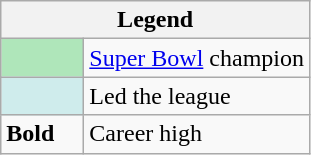<table class="wikitable mw-collapsible">
<tr>
<th colspan="2">Legend</th>
</tr>
<tr>
<td style="background:#afe6ba; width:3em;"></td>
<td><a href='#'>Super Bowl</a> champion</td>
</tr>
<tr>
<td style="background:#cfecec; width:3em;"></td>
<td>Led the league</td>
</tr>
<tr>
<td><strong>Bold</strong></td>
<td>Career high</td>
</tr>
</table>
